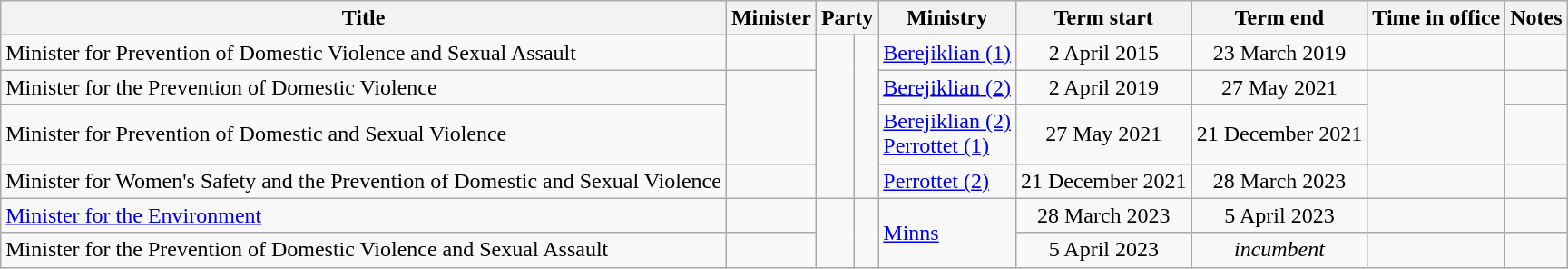<table class="wikitable sortable">
<tr>
<th>Title</th>
<th>Minister</th>
<th colspan=2>Party</th>
<th>Ministry</th>
<th>Term start</th>
<th>Term end</th>
<th>Time in office</th>
<th class="unsortable">Notes</th>
</tr>
<tr>
<td>Minister for Prevention of Domestic Violence and Sexual Assault</td>
<td></td>
<td rowspan=4 > </td>
<td rowspan=4></td>
<td><a href='#'>Berejiklian (1)</a></td>
<td align=center>2 April 2015</td>
<td align=center>23 March 2019</td>
<td align=right><strong></strong></td>
<td></td>
</tr>
<tr>
<td>Minister for the Prevention of Domestic Violence</td>
<td rowspan=2></td>
<td><a href='#'>Berejiklian (2)</a></td>
<td align=center>2 April 2019</td>
<td align=center>27 May 2021</td>
<td rowspan=2 align=right></td>
<td></td>
</tr>
<tr>
<td>Minister for Prevention of Domestic and Sexual Violence</td>
<td><a href='#'>Berejiklian (2)</a><br><a href='#'>Perrottet (1)</a></td>
<td align=center>27 May 2021</td>
<td align=center>21 December 2021</td>
<td></td>
</tr>
<tr>
<td>Minister for Women's Safety and the Prevention of Domestic and Sexual Violence</td>
<td></td>
<td><a href='#'>Perrottet (2)</a></td>
<td align=center>21 December 2021</td>
<td align=center>28 March 2023</td>
<td align=right></td>
<td></td>
</tr>
<tr>
<td><a href='#'>Minister for the Environment</a></td>
<td></td>
<td rowspan=2 > </td>
<td rowspan=2></td>
<td rowspan=2><a href='#'>Minns</a></td>
<td align=center>28 March 2023</td>
<td align=center>5 April 2023</td>
<td align=right></td>
<td></td>
</tr>
<tr>
<td>Minister for the Prevention of Domestic Violence and Sexual Assault</td>
<td></td>
<td align=center>5 April 2023</td>
<td align=center><em>incumbent</em></td>
<td align=right></td>
<td></td>
</tr>
</table>
